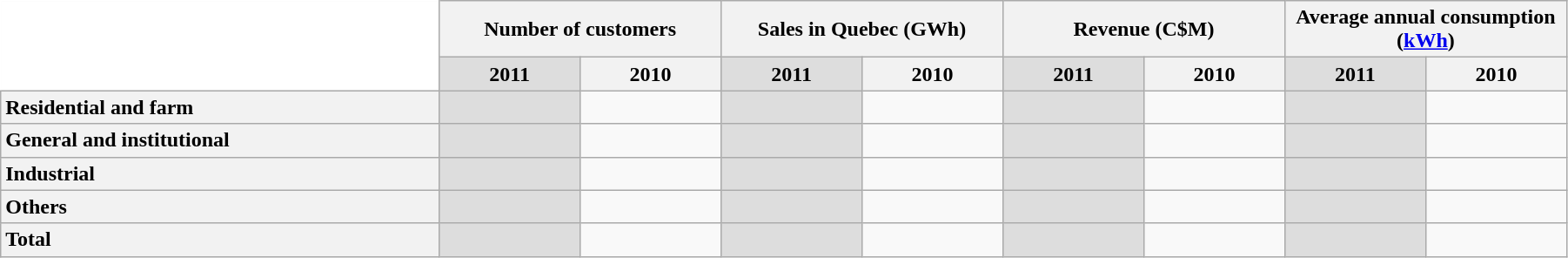<table class="wikitable centre" style="text-align:right; width:95%;">
<tr>
<th scope="col" style="width:28%; background:white; border-top-color:white; border-left-color:white;" rowspan="2"></th>
<th scope="col" style="width:18%;" colspan="2">Number of customers</th>
<th scope="col" style="width:18%;" colspan="2">Sales in Quebec (GWh)</th>
<th scope="col" style="width:18%;" colspan="2">Revenue (C$M)</th>
<th scope="col" style="width:18%;" colspan="2">Average annual consumption (<a href='#'>kWh</a>)</th>
</tr>
<tr>
<th style="text-align:center; width:9%; background:#ddd;">2011</th>
<th style="text-align:center; width:9%;">2010</th>
<th style="text-align:center; width:9%; background:#ddd;">2011</th>
<th style="text-align:center; width:9%;">2010</th>
<th style="text-align:center; width:9%; background:#ddd;">2011</th>
<th style="text-align:center; width:9%;">2010</th>
<th style="text-align:center; width:9%; background:#ddd;">2011</th>
<th style="text-align:center; width:9%;">2010</th>
</tr>
<tr>
<th scope="row" style="text-align:left;">Residential and farm</th>
<td style="text-align:right; background:#ddd;"></td>
<td style="text-align:right;"></td>
<td style="text-align:right; background:#ddd;"></td>
<td style="text-align:right;"></td>
<td style="text-align:right; background:#ddd;"></td>
<td style="text-align:right;"></td>
<td style="text-align:right; background:#ddd;"></td>
<td style="text-align:right;"></td>
</tr>
<tr>
<th scope="row" style="text-align:left;">General and institutional</th>
<td style="text-align:right; background:#ddd;"></td>
<td style="text-align:right;"></td>
<td style="text-align:right; background:#ddd;"></td>
<td style="text-align:right;"></td>
<td style="text-align:right; background:#ddd;"></td>
<td style="text-align:right;"></td>
<td style="text-align:right; background:#ddd;"></td>
<td style="text-align:right;"></td>
</tr>
<tr>
<th scope="row" style="text-align:left;">Industrial</th>
<td style="text-align:right; background:#ddd;"></td>
<td style="text-align:right;"></td>
<td style="text-align:right; background:#ddd;"></td>
<td style="text-align:right;"></td>
<td style="text-align:right; background:#ddd;"></td>
<td style="text-align:right;"></td>
<td style="text-align:right; background:#ddd;"></td>
<td style="text-align:right;"></td>
</tr>
<tr>
<th scope="row" style="text-align:left;">Others</th>
<td style="text-align:right; background:#ddd;"></td>
<td style="text-align:right;"></td>
<td style="text-align:right; background:#ddd;"></td>
<td style="text-align:right;"></td>
<td style="text-align:right; background:#ddd;"></td>
<td style="text-align:right;"></td>
<td style="text-align:right; background:#ddd;"></td>
<td style="text-align:right;"></td>
</tr>
<tr>
<th scope="row" style="text-align:left;">Total</th>
<td style="text-align:right; background:#ddd;"></td>
<td style="text-align:right;"></td>
<td style="text-align:right; background:#ddd;"></td>
<td style="text-align:right;"></td>
<td style="text-align:right; background:#ddd;"></td>
<td style="text-align:right;"></td>
<td style="text-align:right; background:#ddd;"></td>
<td style="text-align:right;"></td>
</tr>
</table>
